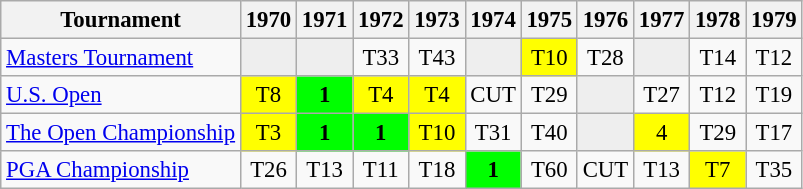<table class="wikitable" style="font-size:95%;text-align:center;">
<tr>
<th>Tournament</th>
<th>1970</th>
<th>1971</th>
<th>1972</th>
<th>1973</th>
<th>1974</th>
<th>1975</th>
<th>1976</th>
<th>1977</th>
<th>1978</th>
<th>1979</th>
</tr>
<tr>
<td align=left><a href='#'>Masters Tournament</a></td>
<td style="background:#eee;"></td>
<td style="background:#eee;"></td>
<td>T33</td>
<td>T43</td>
<td style="background:#eee;"></td>
<td style="background:yellow;">T10</td>
<td>T28</td>
<td style="background:#eee;"></td>
<td>T14</td>
<td>T12</td>
</tr>
<tr>
<td align=left><a href='#'>U.S. Open</a></td>
<td style="background:yellow;">T8</td>
<td style="background:lime;"><strong>1</strong></td>
<td style="background:yellow;">T4</td>
<td style="background:yellow;">T4</td>
<td>CUT</td>
<td>T29</td>
<td style="background:#eee;"></td>
<td>T27</td>
<td>T12</td>
<td>T19</td>
</tr>
<tr>
<td align=left><a href='#'>The Open Championship</a></td>
<td style="background:yellow;">T3</td>
<td style="background:lime;"><strong>1</strong></td>
<td style="background:lime;"><strong>1</strong></td>
<td style="background:yellow;">T10</td>
<td>T31</td>
<td>T40</td>
<td style="background:#eee;"></td>
<td style="background:yellow;">4</td>
<td>T29</td>
<td>T17</td>
</tr>
<tr>
<td align=left><a href='#'>PGA Championship</a></td>
<td>T26</td>
<td>T13</td>
<td>T11</td>
<td>T18</td>
<td style="background:lime;"><strong>1</strong></td>
<td>T60</td>
<td>CUT</td>
<td>T13</td>
<td style="background:yellow;">T7</td>
<td>T35</td>
</tr>
</table>
